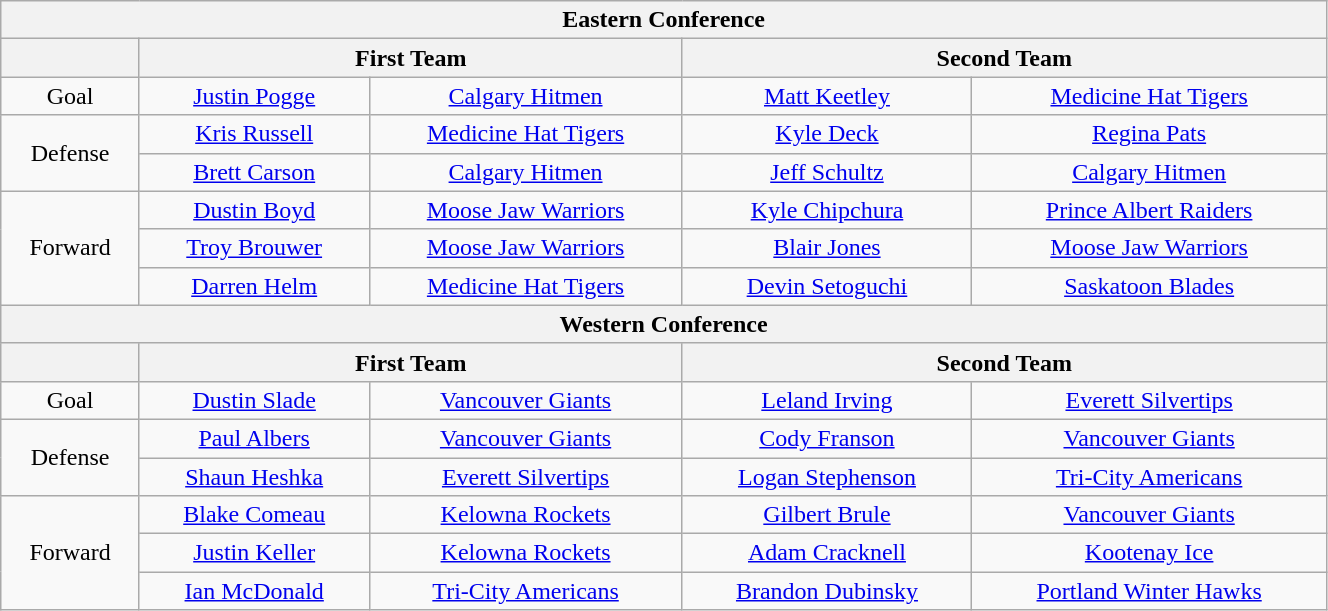<table class="wikitable" style="text-align:center;" width="70%">
<tr>
<th colspan="5">Eastern Conference</th>
</tr>
<tr>
<th></th>
<th colspan="2">First Team</th>
<th colspan="2">Second Team</th>
</tr>
<tr>
<td>Goal</td>
<td><a href='#'>Justin Pogge</a></td>
<td><a href='#'>Calgary Hitmen</a></td>
<td><a href='#'>Matt Keetley</a></td>
<td><a href='#'>Medicine Hat Tigers</a></td>
</tr>
<tr>
<td rowspan="2">Defense</td>
<td><a href='#'>Kris Russell</a></td>
<td><a href='#'>Medicine Hat Tigers</a></td>
<td><a href='#'>Kyle Deck</a></td>
<td><a href='#'>Regina Pats</a></td>
</tr>
<tr>
<td><a href='#'>Brett Carson</a></td>
<td><a href='#'>Calgary Hitmen</a></td>
<td><a href='#'>Jeff Schultz</a></td>
<td><a href='#'>Calgary Hitmen</a></td>
</tr>
<tr>
<td rowspan="3">Forward</td>
<td><a href='#'>Dustin Boyd</a></td>
<td><a href='#'>Moose Jaw Warriors</a></td>
<td><a href='#'>Kyle Chipchura</a></td>
<td><a href='#'>Prince Albert Raiders</a></td>
</tr>
<tr>
<td><a href='#'>Troy Brouwer</a></td>
<td><a href='#'>Moose Jaw Warriors</a></td>
<td><a href='#'>Blair Jones</a></td>
<td><a href='#'>Moose Jaw Warriors</a></td>
</tr>
<tr>
<td><a href='#'>Darren Helm</a></td>
<td><a href='#'>Medicine Hat Tigers</a></td>
<td><a href='#'>Devin Setoguchi</a></td>
<td><a href='#'>Saskatoon Blades</a></td>
</tr>
<tr>
<th colspan="5">Western Conference</th>
</tr>
<tr>
<th></th>
<th colspan="2">First Team</th>
<th colspan="2">Second Team</th>
</tr>
<tr>
<td>Goal</td>
<td><a href='#'>Dustin Slade</a></td>
<td><a href='#'>Vancouver Giants</a></td>
<td><a href='#'>Leland Irving</a></td>
<td><a href='#'>Everett Silvertips</a></td>
</tr>
<tr>
<td rowspan="2">Defense</td>
<td><a href='#'>Paul Albers</a></td>
<td><a href='#'>Vancouver Giants</a></td>
<td><a href='#'>Cody Franson</a></td>
<td><a href='#'>Vancouver Giants</a></td>
</tr>
<tr>
<td><a href='#'>Shaun Heshka</a></td>
<td><a href='#'>Everett Silvertips</a></td>
<td><a href='#'>Logan Stephenson</a></td>
<td><a href='#'>Tri-City Americans</a></td>
</tr>
<tr>
<td rowspan="3">Forward</td>
<td><a href='#'>Blake Comeau</a></td>
<td><a href='#'>Kelowna Rockets</a></td>
<td><a href='#'>Gilbert Brule</a></td>
<td><a href='#'>Vancouver Giants</a></td>
</tr>
<tr>
<td><a href='#'>Justin Keller</a></td>
<td><a href='#'>Kelowna Rockets</a></td>
<td><a href='#'>Adam Cracknell</a></td>
<td><a href='#'>Kootenay Ice</a></td>
</tr>
<tr>
<td><a href='#'>Ian McDonald</a></td>
<td><a href='#'>Tri-City Americans</a></td>
<td><a href='#'>Brandon Dubinsky</a></td>
<td><a href='#'>Portland Winter Hawks</a></td>
</tr>
</table>
